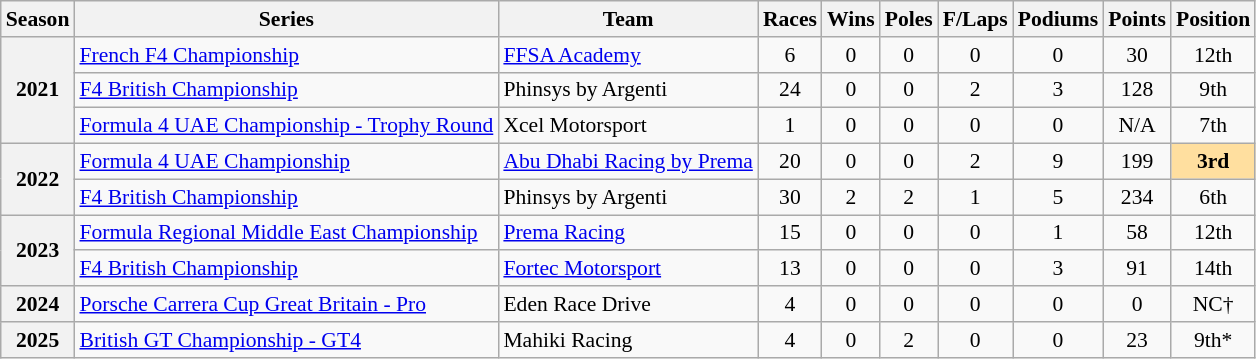<table class="wikitable" style="font-size: 90%; text-align:center">
<tr>
<th>Season</th>
<th>Series</th>
<th>Team</th>
<th>Races</th>
<th>Wins</th>
<th>Poles</th>
<th>F/Laps</th>
<th>Podiums</th>
<th>Points</th>
<th>Position</th>
</tr>
<tr>
<th rowspan="3">2021</th>
<td align="left"><a href='#'>French F4 Championship</a></td>
<td align="left"><a href='#'>FFSA Academy</a></td>
<td>6</td>
<td>0</td>
<td>0</td>
<td>0</td>
<td>0</td>
<td>30</td>
<td>12th</td>
</tr>
<tr>
<td align="left"><a href='#'>F4 British Championship</a></td>
<td align="left">Phinsys by Argenti</td>
<td>24</td>
<td>0</td>
<td>0</td>
<td>2</td>
<td>3</td>
<td>128</td>
<td>9th</td>
</tr>
<tr>
<td align="left"><a href='#'>Formula 4 UAE Championship - Trophy Round</a></td>
<td align="left">Xcel Motorsport</td>
<td>1</td>
<td>0</td>
<td>0</td>
<td>0</td>
<td>0</td>
<td>N/A</td>
<td>7th</td>
</tr>
<tr>
<th rowspan="2">2022</th>
<td align="left"><a href='#'>Formula 4 UAE Championship</a></td>
<td align="left"><a href='#'>Abu Dhabi Racing by Prema</a></td>
<td>20</td>
<td>0</td>
<td>0</td>
<td>2</td>
<td>9</td>
<td>199</td>
<td style="background:#FFDF9F;"><strong>3rd</strong></td>
</tr>
<tr>
<td align="left"><a href='#'>F4 British Championship</a></td>
<td align="left">Phinsys by Argenti</td>
<td>30</td>
<td>2</td>
<td>2</td>
<td>1</td>
<td>5</td>
<td>234</td>
<td>6th</td>
</tr>
<tr>
<th rowspan="2">2023</th>
<td align=left><a href='#'>Formula Regional Middle East Championship</a></td>
<td align=left><a href='#'>Prema Racing</a></td>
<td>15</td>
<td>0</td>
<td>0</td>
<td>0</td>
<td>1</td>
<td>58</td>
<td>12th</td>
</tr>
<tr>
<td align=left><a href='#'>F4 British Championship</a></td>
<td align=left><a href='#'>Fortec Motorsport</a></td>
<td>13</td>
<td>0</td>
<td>0</td>
<td>0</td>
<td>3</td>
<td>91</td>
<td>14th</td>
</tr>
<tr>
<th>2024</th>
<td align=left><a href='#'>Porsche Carrera Cup Great Britain - Pro</a></td>
<td align=left>Eden Race Drive</td>
<td>4</td>
<td>0</td>
<td>0</td>
<td>0</td>
<td>0</td>
<td>0</td>
<td>NC†</td>
</tr>
<tr>
<th>2025</th>
<td align=left><a href='#'>British GT Championship - GT4</a></td>
<td align=left>Mahiki Racing</td>
<td>4</td>
<td>0</td>
<td>2</td>
<td>0</td>
<td>0</td>
<td>23</td>
<td>9th*</td>
</tr>
</table>
